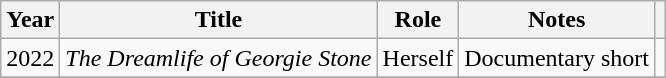<table class="wikitable sortable">
<tr>
<th>Year</th>
<th>Title</th>
<th>Role</th>
<th>Notes</th>
<th class="unsortable"></th>
</tr>
<tr>
<td>2022</td>
<td><em>The Dreamlife of Georgie Stone</em></td>
<td>Herself</td>
<td>Documentary short</td>
<td></td>
</tr>
<tr>
</tr>
</table>
